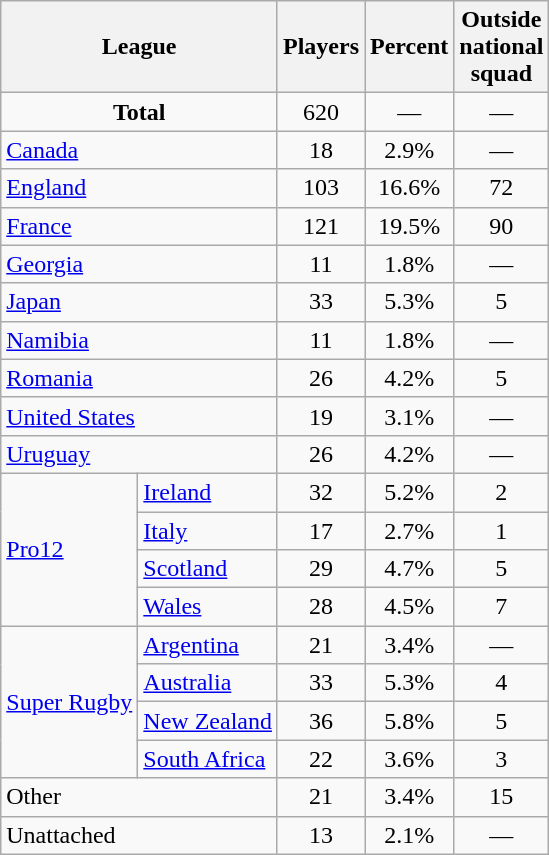<table class="wikitable sortable" style="text-align:center">
<tr>
<th colspan=2>League</th>
<th>Players</th>
<th>Percent</th>
<th>Outside<br>national<br>squad</th>
</tr>
<tr>
<td colspan=2><strong>Total</strong></td>
<td>620</td>
<td>—</td>
<td>—</td>
</tr>
<tr>
<td colspan=2 align="left"> <a href='#'>Canada</a></td>
<td>18</td>
<td>2.9%</td>
<td>—</td>
</tr>
<tr>
<td colspan=2 align="left"> <a href='#'>England</a></td>
<td>103</td>
<td>16.6%</td>
<td>72</td>
</tr>
<tr>
<td colspan=2 align="left"> <a href='#'>France</a></td>
<td>121</td>
<td>19.5%</td>
<td>90</td>
</tr>
<tr>
<td colspan=2 align="left"> <a href='#'>Georgia</a></td>
<td>11</td>
<td>1.8%</td>
<td>—</td>
</tr>
<tr>
<td colspan=2 align="left"> <a href='#'>Japan</a></td>
<td>33</td>
<td>5.3%</td>
<td>5</td>
</tr>
<tr>
<td colspan=2 align="left"> <a href='#'>Namibia</a></td>
<td>11</td>
<td>1.8%</td>
<td>—</td>
</tr>
<tr>
<td colspan=2 align="left"> <a href='#'>Romania</a></td>
<td>26</td>
<td>4.2%</td>
<td>5</td>
</tr>
<tr>
<td colspan=2 align="left"> <a href='#'>United States</a></td>
<td>19</td>
<td>3.1%</td>
<td>—</td>
</tr>
<tr>
<td colspan=2 align="left"> <a href='#'>Uruguay</a></td>
<td>26</td>
<td>4.2%</td>
<td>—</td>
</tr>
<tr>
<td rowspan=4 align="left"><a href='#'>Pro12</a></td>
<td align="left"> <a href='#'>Ireland</a></td>
<td>32</td>
<td>5.2%</td>
<td>2</td>
</tr>
<tr>
<td align="left"> <a href='#'>Italy</a></td>
<td>17</td>
<td>2.7%</td>
<td>1</td>
</tr>
<tr>
<td align="left"> <a href='#'>Scotland</a></td>
<td>29</td>
<td>4.7%</td>
<td>5</td>
</tr>
<tr>
<td align="left"> <a href='#'>Wales</a></td>
<td>28</td>
<td>4.5%</td>
<td>7</td>
</tr>
<tr>
<td rowspan=4 align="left"><a href='#'>Super Rugby</a></td>
<td align="left"> <a href='#'>Argentina</a></td>
<td>21</td>
<td>3.4%</td>
<td>—</td>
</tr>
<tr>
<td align="left"> <a href='#'>Australia</a></td>
<td>33</td>
<td>5.3%</td>
<td>4</td>
</tr>
<tr>
<td align="left"> <a href='#'>New Zealand</a></td>
<td>36</td>
<td>5.8%</td>
<td>5</td>
</tr>
<tr>
<td align="left"> <a href='#'>South Africa</a></td>
<td>22</td>
<td>3.6%</td>
<td>3</td>
</tr>
<tr>
<td colspan=2 align="left">Other</td>
<td>21</td>
<td>3.4%</td>
<td>15</td>
</tr>
<tr>
<td colspan=2 align="left">Unattached</td>
<td>13</td>
<td>2.1%</td>
<td>—</td>
</tr>
</table>
